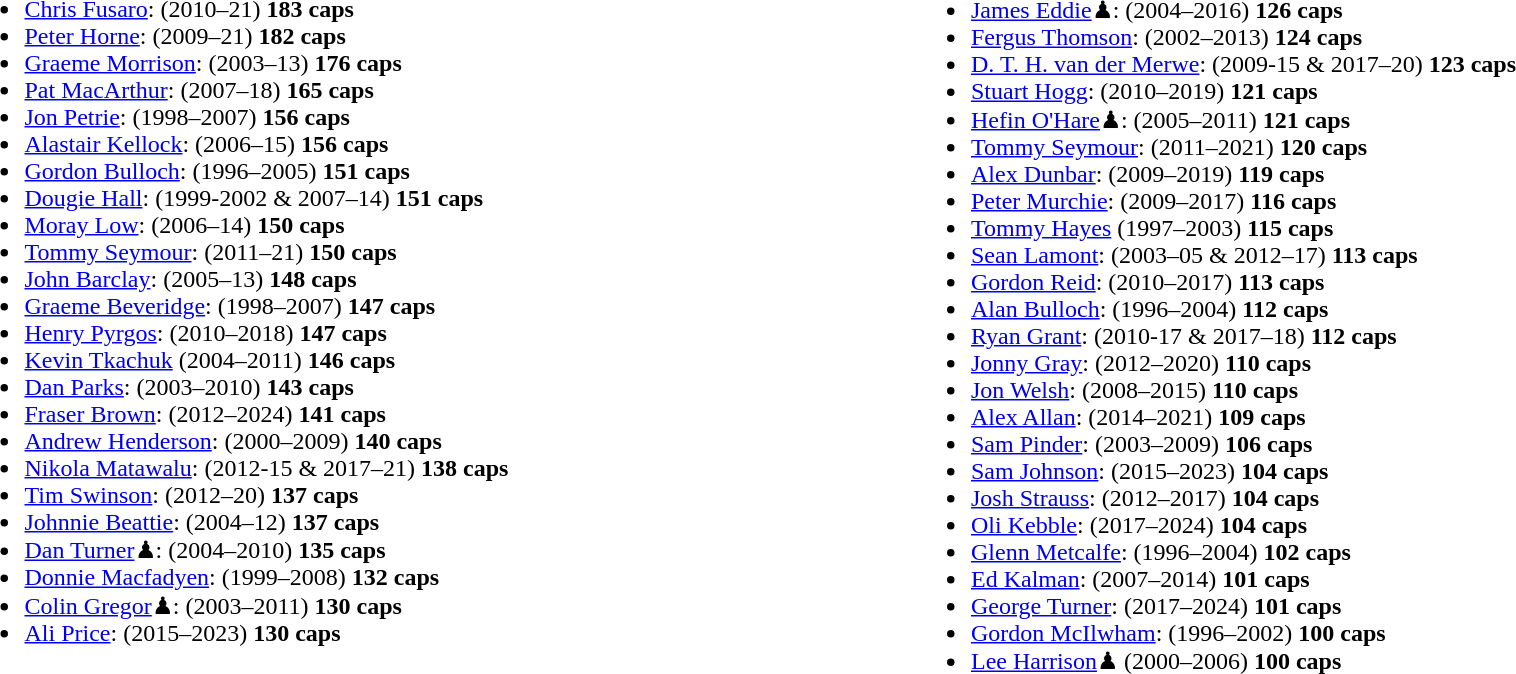<table style="width:100%;">
<tr>
<td style="vertical-align:top; width:20%;"><br><ul><li> <a href='#'>Chris Fusaro</a>: (2010–21) <strong>183 caps</strong></li><li> <a href='#'>Peter Horne</a>: (2009–21) <strong>182 caps</strong></li><li> <a href='#'>Graeme Morrison</a>: (2003–13) <strong>176 caps</strong></li><li> <a href='#'>Pat MacArthur</a>: (2007–18) <strong>165 caps</strong></li><li> <a href='#'>Jon Petrie</a>: (1998–2007) <strong>156 caps</strong></li><li> <a href='#'>Alastair Kellock</a>: (2006–15) <strong>156 caps</strong></li><li> <a href='#'>Gordon Bulloch</a>: (1996–2005) <strong>151 caps</strong></li><li> <a href='#'>Dougie Hall</a>: (1999-2002 & 2007–14) <strong>151 caps</strong></li><li> <a href='#'>Moray Low</a>: (2006–14) <strong>150 caps</strong></li><li> <a href='#'>Tommy Seymour</a>: (2011–21) <strong>150 caps</strong></li><li> <a href='#'>John Barclay</a>: (2005–13) <strong>148 caps</strong></li><li> <a href='#'>Graeme Beveridge</a>: (1998–2007)  <strong>147 caps</strong></li><li> <a href='#'>Henry Pyrgos</a>: (2010–2018)  <strong>147 caps</strong></li><li> <a href='#'>Kevin Tkachuk</a> (2004–2011) <strong>146 caps</strong></li><li> <a href='#'>Dan Parks</a>: (2003–2010) <strong>143 caps</strong></li><li> <a href='#'>Fraser Brown</a>: (2012–2024) <strong>141 caps</strong></li><li> <a href='#'>Andrew Henderson</a>: (2000–2009) <strong>140 caps</strong></li><li> <a href='#'>Nikola Matawalu</a>: (2012-15 & 2017–21) <strong>138 caps</strong></li><li> <a href='#'>Tim Swinson</a>: (2012–20) <strong>137 caps</strong></li><li> <a href='#'>Johnnie Beattie</a>: (2004–12) <strong>137 caps</strong></li><li> <a href='#'>Dan Turner</a>♟: (2004–2010)  <strong>135 caps</strong></li><li> <a href='#'>Donnie Macfadyen</a>: (1999–2008)  <strong>132 caps</strong></li><li> <a href='#'>Colin Gregor</a>♟: (2003–2011)  <strong>130 caps</strong></li><li> <a href='#'>Ali Price</a>: (2015–2023)  <strong>130 caps</strong></li></ul></td>
<td style="vertical-align:top; width:20%;"><br><ul><li> <a href='#'>James Eddie</a>♟: (2004–2016)  <strong>126 caps</strong></li><li> <a href='#'>Fergus Thomson</a>: (2002–2013) <strong>124 caps</strong></li><li> <a href='#'>D. T. H. van der Merwe</a>: (2009-15 & 2017–20) <strong>123 caps</strong></li><li> <a href='#'>Stuart Hogg</a>: (2010–2019) <strong>121 caps</strong></li><li> <a href='#'>Hefin O'Hare</a>♟: (2005–2011) <strong>121 caps</strong></li><li> <a href='#'>Tommy Seymour</a>: (2011–2021) <strong>120 caps</strong></li><li> <a href='#'>Alex Dunbar</a>: (2009–2019) <strong>119 caps</strong></li><li> <a href='#'>Peter Murchie</a>: (2009–2017) <strong>116 caps</strong></li><li> <a href='#'>Tommy Hayes</a> (1997–2003) <strong>115 caps</strong></li><li> <a href='#'>Sean Lamont</a>: (2003–05 & 2012–17)  <strong>113 caps</strong></li><li> <a href='#'>Gordon Reid</a>: (2010–2017)  <strong>113 caps</strong></li><li> <a href='#'>Alan Bulloch</a>: (1996–2004)  <strong>112 caps</strong></li><li> <a href='#'>Ryan Grant</a>: (2010-17 & 2017–18)  <strong>112 caps</strong></li><li> <a href='#'>Jonny Gray</a>: (2012–2020)  <strong>110 caps</strong></li><li> <a href='#'>Jon Welsh</a>: (2008–2015)  <strong>110 caps</strong></li><li> <a href='#'>Alex Allan</a>: (2014–2021)  <strong>109 caps</strong></li><li> <a href='#'>Sam Pinder</a>: (2003–2009)  <strong>106 caps</strong></li><li> <a href='#'>Sam Johnson</a>: (2015–2023)  <strong>104 caps</strong></li><li> <a href='#'>Josh Strauss</a>: (2012–2017)  <strong>104 caps</strong></li><li> <a href='#'>Oli Kebble</a>: (2017–2024)  <strong>104 caps</strong></li><li> <a href='#'>Glenn Metcalfe</a>: (1996–2004)  <strong>102 caps</strong></li><li> <a href='#'>Ed Kalman</a>: (2007–2014)  <strong>101 caps</strong></li><li> <a href='#'>George Turner</a>: (2017–2024)  <strong>101 caps</strong></li><li> <a href='#'>Gordon McIlwham</a>: (1996–2002) <strong>100 caps</strong></li><li> <a href='#'>Lee Harrison</a>♟ (2000–2006) <strong>100 caps</strong></li></ul></td>
</tr>
</table>
